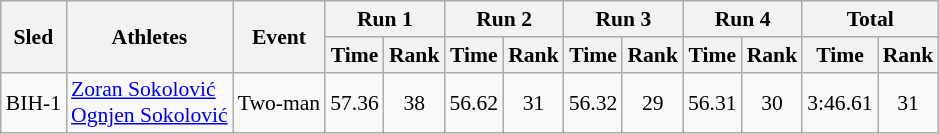<table class="wikitable" border="1" style="font-size:90%">
<tr>
<th rowspan="2">Sled</th>
<th rowspan="2">Athletes</th>
<th rowspan="2">Event</th>
<th colspan="2">Run 1</th>
<th colspan="2">Run 2</th>
<th colspan="2">Run 3</th>
<th colspan="2">Run 4</th>
<th colspan="2">Total</th>
</tr>
<tr>
<th>Time</th>
<th>Rank</th>
<th>Time</th>
<th>Rank</th>
<th>Time</th>
<th>Rank</th>
<th>Time</th>
<th>Rank</th>
<th>Time</th>
<th>Rank</th>
</tr>
<tr>
<td align="center">BIH-1</td>
<td><a href='#'>Zoran Sokolović</a><br><a href='#'>Ognjen Sokolović</a></td>
<td>Two-man</td>
<td align="center">57.36</td>
<td align="center">38</td>
<td align="center">56.62</td>
<td align="center">31</td>
<td align="center">56.32</td>
<td align="center">29</td>
<td align="center">56.31</td>
<td align="center">30</td>
<td align="center">3:46.61</td>
<td align="center">31</td>
</tr>
</table>
